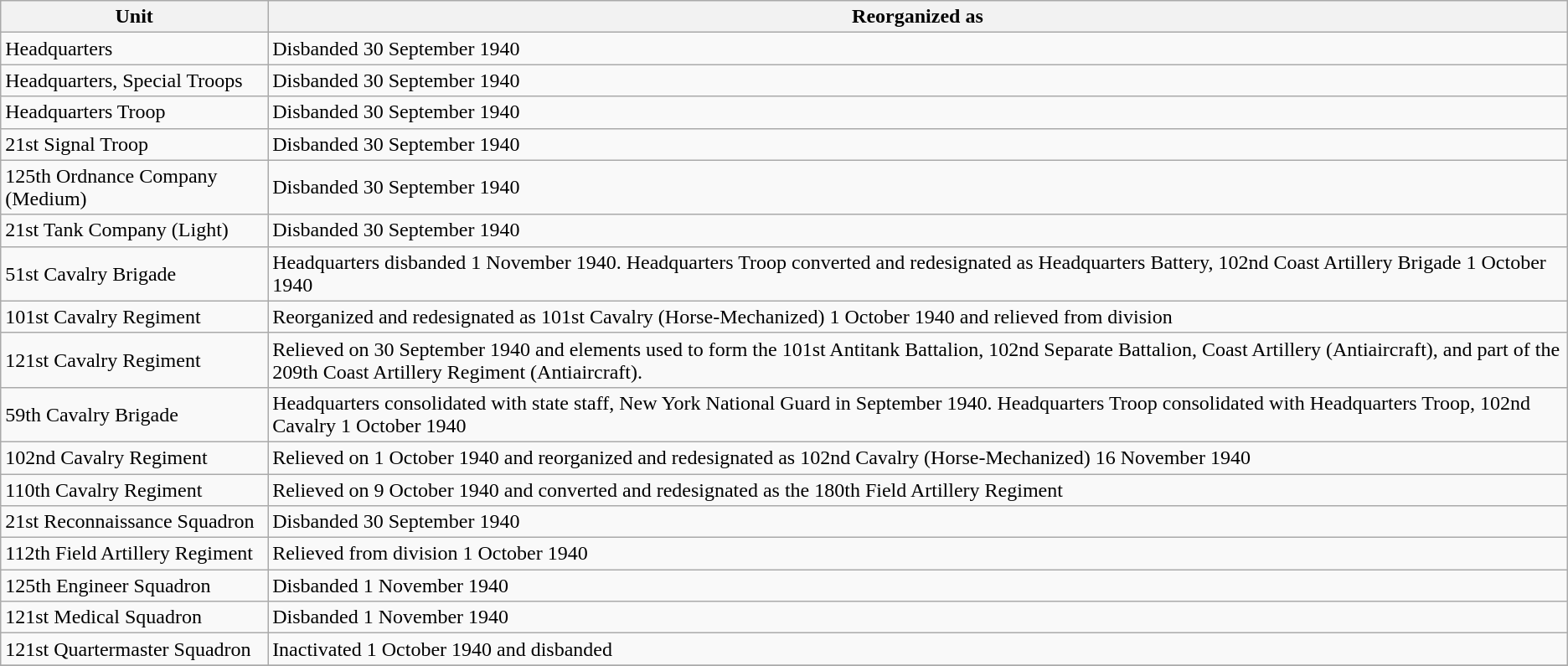<table class="wikitable">
<tr>
<th>Unit</th>
<th>Reorganized as</th>
</tr>
<tr>
<td>Headquarters</td>
<td>Disbanded 30 September 1940</td>
</tr>
<tr>
<td>Headquarters, Special Troops</td>
<td>Disbanded 30 September 1940</td>
</tr>
<tr>
<td>Headquarters Troop</td>
<td>Disbanded 30 September 1940</td>
</tr>
<tr>
<td>21st Signal Troop</td>
<td>Disbanded 30 September 1940</td>
</tr>
<tr>
<td>125th Ordnance Company (Medium)</td>
<td>Disbanded 30 September 1940</td>
</tr>
<tr>
<td>21st Tank Company (Light)</td>
<td>Disbanded 30 September 1940</td>
</tr>
<tr>
<td>51st Cavalry Brigade</td>
<td>Headquarters disbanded 1 November 1940. Headquarters Troop converted and redesignated as Headquarters Battery, 102nd Coast Artillery Brigade 1 October 1940</td>
</tr>
<tr>
<td>101st Cavalry Regiment</td>
<td>Reorganized and redesignated as 101st Cavalry (Horse-Mechanized) 1 October 1940 and relieved from division</td>
</tr>
<tr>
<td>121st Cavalry Regiment</td>
<td>Relieved on 30 September 1940 and elements used to form the 101st Antitank Battalion, 102nd Separate Battalion, Coast Artillery (Antiaircraft), and part of the 209th Coast Artillery Regiment (Antiaircraft).</td>
</tr>
<tr>
<td>59th Cavalry Brigade</td>
<td>Headquarters consolidated with state staff, New York National Guard in September 1940. Headquarters Troop consolidated with Headquarters Troop, 102nd Cavalry 1 October 1940</td>
</tr>
<tr>
<td>102nd Cavalry Regiment</td>
<td>Relieved on 1 October 1940 and reorganized and redesignated as 102nd Cavalry (Horse-Mechanized) 16 November 1940</td>
</tr>
<tr>
<td>110th Cavalry Regiment</td>
<td>Relieved on 9 October 1940 and converted and redesignated as the 180th Field Artillery Regiment</td>
</tr>
<tr>
<td>21st Reconnaissance Squadron</td>
<td>Disbanded 30 September 1940</td>
</tr>
<tr>
<td>112th Field Artillery Regiment</td>
<td>Relieved from division 1 October 1940</td>
</tr>
<tr>
<td>125th Engineer Squadron</td>
<td>Disbanded 1 November 1940</td>
</tr>
<tr>
<td>121st Medical Squadron</td>
<td>Disbanded 1 November 1940</td>
</tr>
<tr>
<td>121st Quartermaster Squadron</td>
<td>Inactivated 1 October 1940 and disbanded</td>
</tr>
<tr>
</tr>
</table>
